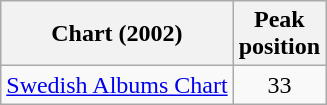<table class="wikitable sortable">
<tr>
<th>Chart (2002)</th>
<th>Peak<br>position</th>
</tr>
<tr>
<td><a href='#'>Swedish Albums Chart</a></td>
<td style="text-align:center;">33</td>
</tr>
</table>
